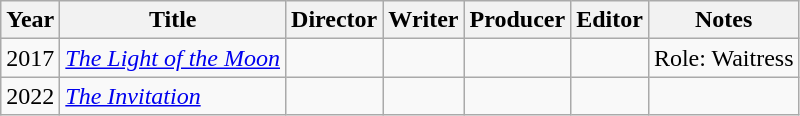<table class="wikitable">
<tr>
<th>Year</th>
<th>Title</th>
<th>Director</th>
<th>Writer</th>
<th>Producer</th>
<th>Editor</th>
<th>Notes</th>
</tr>
<tr>
<td>2017</td>
<td><em><a href='#'>The Light of the Moon</a></em></td>
<td></td>
<td></td>
<td></td>
<td></td>
<td>Role: Waitress</td>
</tr>
<tr>
<td>2022</td>
<td><em><a href='#'>The Invitation</a></em></td>
<td></td>
<td></td>
<td></td>
<td></td>
<td></td>
</tr>
</table>
